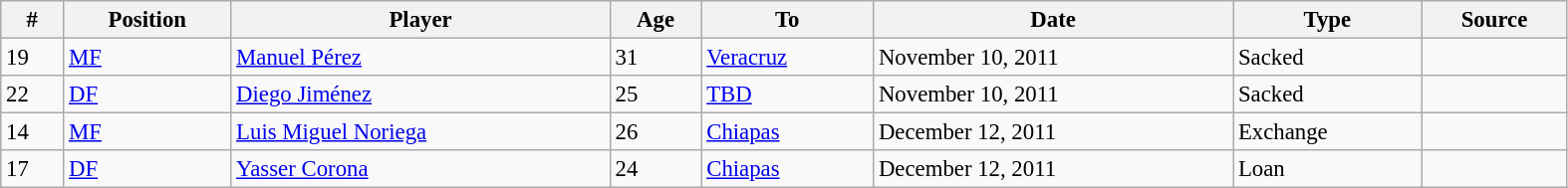<table class="wikitable sortable" style="width:83%; text-align:center; font-size:95%; text-align:left;">
<tr>
<th><strong>#</strong></th>
<th><strong>Position</strong></th>
<th><strong>Player</strong></th>
<th><strong>Age</strong></th>
<th><strong>To</strong></th>
<th><strong>Date</strong></th>
<th><strong>Type</strong></th>
<th><strong>Source</strong></th>
</tr>
<tr>
<td>19</td>
<td><a href='#'>MF</a></td>
<td> <a href='#'>Manuel Pérez</a></td>
<td>31</td>
<td> <a href='#'>Veracruz</a></td>
<td>November 10, 2011</td>
<td>Sacked</td>
<td></td>
</tr>
<tr>
<td>22</td>
<td><a href='#'>DF</a></td>
<td> <a href='#'>Diego Jiménez</a></td>
<td>25</td>
<td><a href='#'>TBD</a></td>
<td>November 10, 2011</td>
<td>Sacked</td>
<td></td>
</tr>
<tr>
<td>14</td>
<td><a href='#'>MF</a></td>
<td> <a href='#'>Luis Miguel Noriega</a></td>
<td>26</td>
<td> <a href='#'>Chiapas</a></td>
<td>December 12, 2011</td>
<td>Exchange</td>
<td></td>
</tr>
<tr>
<td>17</td>
<td><a href='#'>DF</a></td>
<td> <a href='#'>Yasser Corona</a></td>
<td>24</td>
<td> <a href='#'>Chiapas</a></td>
<td>December 12, 2011</td>
<td>Loan</td>
<td></td>
</tr>
</table>
